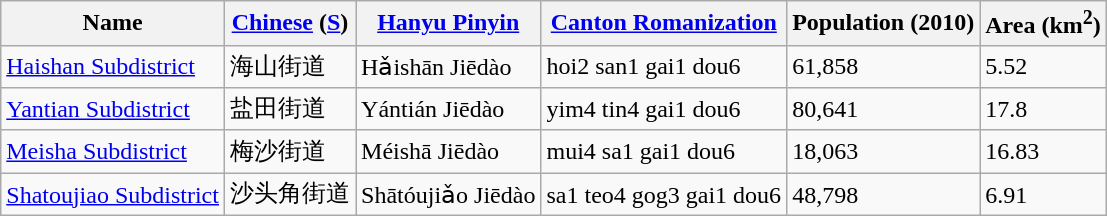<table class="wikitable">
<tr>
<th>Name</th>
<th><a href='#'>Chinese</a> (<a href='#'>S</a>)</th>
<th><a href='#'>Hanyu Pinyin</a></th>
<th><a href='#'>Canton Romanization</a></th>
<th>Population (2010)</th>
<th>Area (km<sup>2</sup>)</th>
</tr>
<tr>
<td><a href='#'>Haishan Subdistrict</a></td>
<td>海山街道</td>
<td>Hǎishān Jiēdào</td>
<td>hoi2 san1 gai1 dou6</td>
<td>61,858</td>
<td>5.52</td>
</tr>
<tr>
<td><a href='#'>Yantian Subdistrict</a></td>
<td>盐田街道</td>
<td>Yántián Jiēdào</td>
<td>yim4 tin4 gai1 dou6</td>
<td>80,641</td>
<td>17.8</td>
</tr>
<tr>
<td><a href='#'>Meisha Subdistrict</a></td>
<td>梅沙街道</td>
<td>Méishā Jiēdào</td>
<td>mui4 sa1 gai1 dou6</td>
<td>18,063</td>
<td>16.83</td>
</tr>
<tr>
<td><a href='#'>Shatoujiao Subdistrict</a></td>
<td>沙头角街道</td>
<td>Shātóujiǎo Jiēdào</td>
<td>sa1 teo4 gog3 gai1 dou6</td>
<td>48,798</td>
<td>6.91</td>
</tr>
</table>
